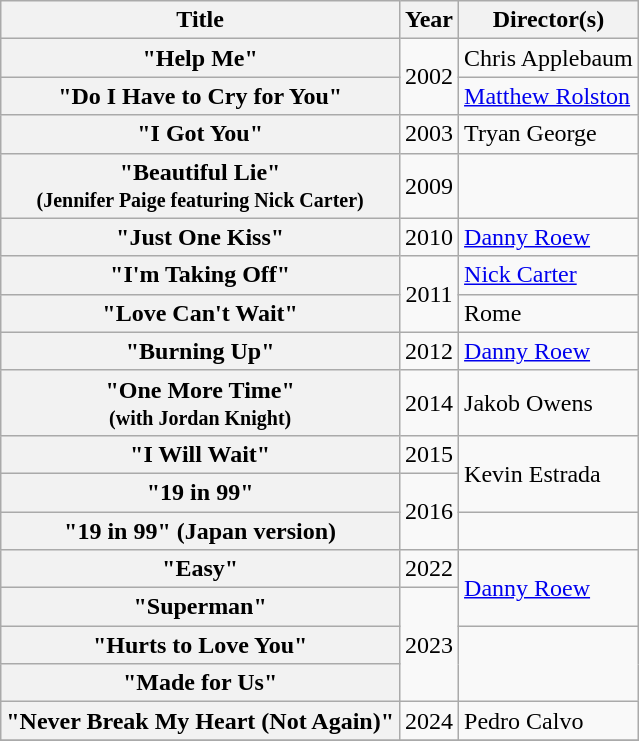<table class="wikitable plainrowheaders">
<tr>
<th align="center">Title</th>
<th align="center">Year</th>
<th align="center">Director(s)</th>
</tr>
<tr>
<th scope="row">"Help Me"</th>
<td align="center" rowspan="2">2002</td>
<td>Chris Applebaum</td>
</tr>
<tr>
<th scope="row">"Do I Have to Cry for You"</th>
<td><a href='#'>Matthew Rolston</a></td>
</tr>
<tr>
<th scope="row">"I Got You"</th>
<td align="center">2003</td>
<td>Tryan George</td>
</tr>
<tr>
<th scope="row">"Beautiful Lie"<br><small>(Jennifer Paige featuring Nick Carter)</small></th>
<td align="center">2009</td>
<td></td>
</tr>
<tr>
<th scope="row">"Just One Kiss"</th>
<td align="center">2010</td>
<td><a href='#'>Danny Roew</a></td>
</tr>
<tr>
<th scope="row">"I'm Taking Off"</th>
<td align="center" rowspan=2>2011</td>
<td><a href='#'>Nick Carter</a></td>
</tr>
<tr>
<th scope="row">"Love Can't Wait"</th>
<td>Rome</td>
</tr>
<tr>
<th scope="row">"Burning Up"</th>
<td align="center">2012</td>
<td><a href='#'>Danny Roew</a></td>
</tr>
<tr>
<th scope="row">"One More Time"<br><small>(with Jordan Knight)</small></th>
<td align="center">2014</td>
<td>Jakob Owens</td>
</tr>
<tr>
<th scope="row">"I Will Wait"</th>
<td align="center">2015</td>
<td rowspan="2">Kevin Estrada</td>
</tr>
<tr>
<th scope="row">"19 in 99"</th>
<td align="center" rowspan="2">2016</td>
</tr>
<tr>
<th scope="row">"19 in 99" (Japan version)</th>
</tr>
<tr>
<th scope="row">"Easy"</th>
<td align="center">2022</td>
<td rowspan="2"><a href='#'>Danny Roew</a></td>
</tr>
<tr>
<th scope="row">"Superman"</th>
<td align="center" rowspan="3">2023</td>
</tr>
<tr>
<th scope="row">"Hurts to Love You"</th>
</tr>
<tr>
<th scope="row">"Made for Us"</th>
</tr>
<tr>
<th scope="row">"Never Break My Heart (Not Again)"</th>
<td align="center">2024</td>
<td>Pedro Calvo</td>
</tr>
<tr>
</tr>
</table>
